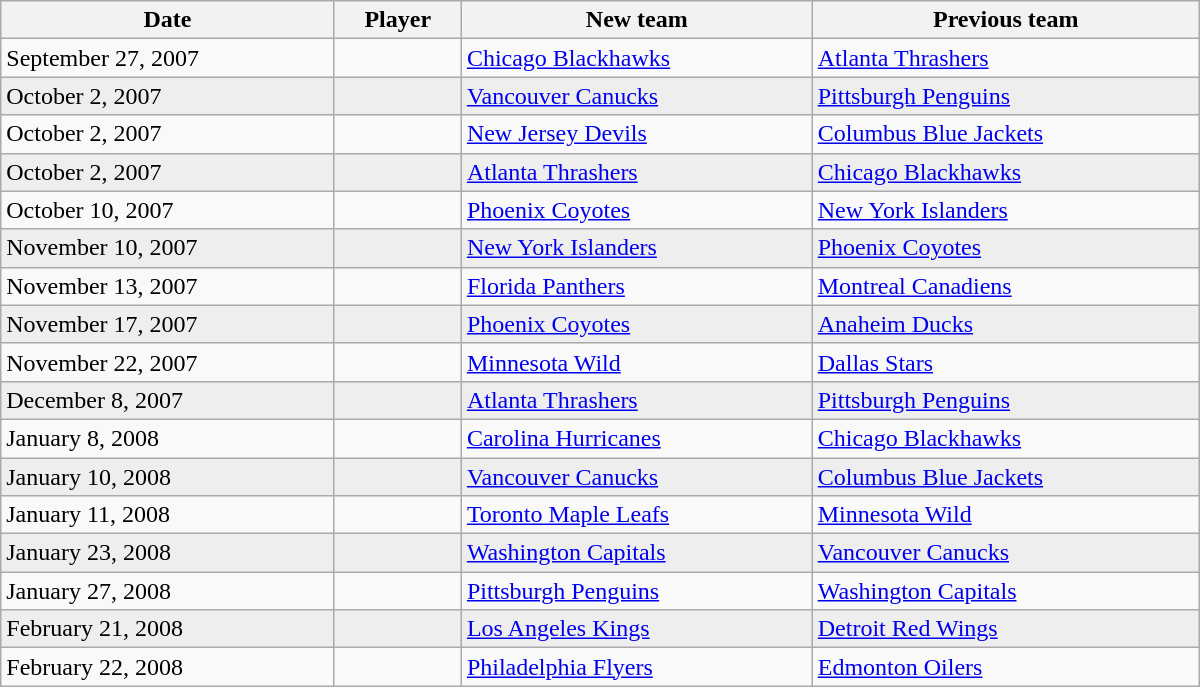<table class="wikitable sortable" style="border:1px solid #999999; width:800px;">
<tr>
<th>Date</th>
<th>Player</th>
<th>New team</th>
<th>Previous team</th>
</tr>
<tr>
<td>September 27, 2007</td>
<td></td>
<td><a href='#'>Chicago Blackhawks</a></td>
<td><a href='#'>Atlanta Thrashers</a></td>
</tr>
<tr bgcolor="eeeeee">
<td>October 2, 2007</td>
<td></td>
<td><a href='#'>Vancouver Canucks</a></td>
<td><a href='#'>Pittsburgh Penguins</a></td>
</tr>
<tr>
<td>October 2, 2007</td>
<td></td>
<td><a href='#'>New Jersey Devils</a></td>
<td><a href='#'>Columbus Blue Jackets</a></td>
</tr>
<tr bgcolor="eeeeee">
<td>October 2, 2007</td>
<td></td>
<td><a href='#'>Atlanta Thrashers</a></td>
<td><a href='#'>Chicago Blackhawks</a></td>
</tr>
<tr>
<td>October 10, 2007</td>
<td></td>
<td><a href='#'>Phoenix Coyotes</a></td>
<td><a href='#'>New York Islanders</a></td>
</tr>
<tr bgcolor="eeeeee">
<td>November 10, 2007</td>
<td></td>
<td><a href='#'>New York Islanders</a></td>
<td><a href='#'>Phoenix Coyotes</a></td>
</tr>
<tr>
<td>November 13, 2007</td>
<td></td>
<td><a href='#'>Florida Panthers</a></td>
<td><a href='#'>Montreal Canadiens</a></td>
</tr>
<tr bgcolor="eeeeee">
<td>November 17, 2007</td>
<td></td>
<td><a href='#'>Phoenix Coyotes</a></td>
<td><a href='#'>Anaheim Ducks</a></td>
</tr>
<tr>
<td>November 22, 2007</td>
<td></td>
<td><a href='#'>Minnesota Wild</a></td>
<td><a href='#'>Dallas Stars</a></td>
</tr>
<tr bgcolor="eeeeee">
<td>December 8, 2007</td>
<td></td>
<td><a href='#'>Atlanta Thrashers</a></td>
<td><a href='#'>Pittsburgh Penguins</a></td>
</tr>
<tr>
<td>January 8, 2008</td>
<td></td>
<td><a href='#'>Carolina Hurricanes</a></td>
<td><a href='#'>Chicago Blackhawks</a></td>
</tr>
<tr bgcolor="eeeeee">
<td>January 10, 2008</td>
<td></td>
<td><a href='#'>Vancouver Canucks</a></td>
<td><a href='#'>Columbus Blue Jackets</a></td>
</tr>
<tr>
<td>January 11, 2008</td>
<td></td>
<td><a href='#'>Toronto Maple Leafs</a></td>
<td><a href='#'>Minnesota Wild</a></td>
</tr>
<tr bgcolor="eeeeee">
<td>January 23, 2008</td>
<td></td>
<td><a href='#'>Washington Capitals</a></td>
<td><a href='#'>Vancouver Canucks</a></td>
</tr>
<tr>
<td>January 27, 2008</td>
<td></td>
<td><a href='#'>Pittsburgh Penguins</a></td>
<td><a href='#'>Washington Capitals</a></td>
</tr>
<tr bgcolor="eeeeee">
<td>February 21, 2008</td>
<td></td>
<td><a href='#'>Los Angeles Kings</a></td>
<td><a href='#'>Detroit Red Wings</a></td>
</tr>
<tr>
<td>February 22, 2008</td>
<td></td>
<td><a href='#'>Philadelphia Flyers</a></td>
<td><a href='#'>Edmonton Oilers</a></td>
</tr>
</table>
